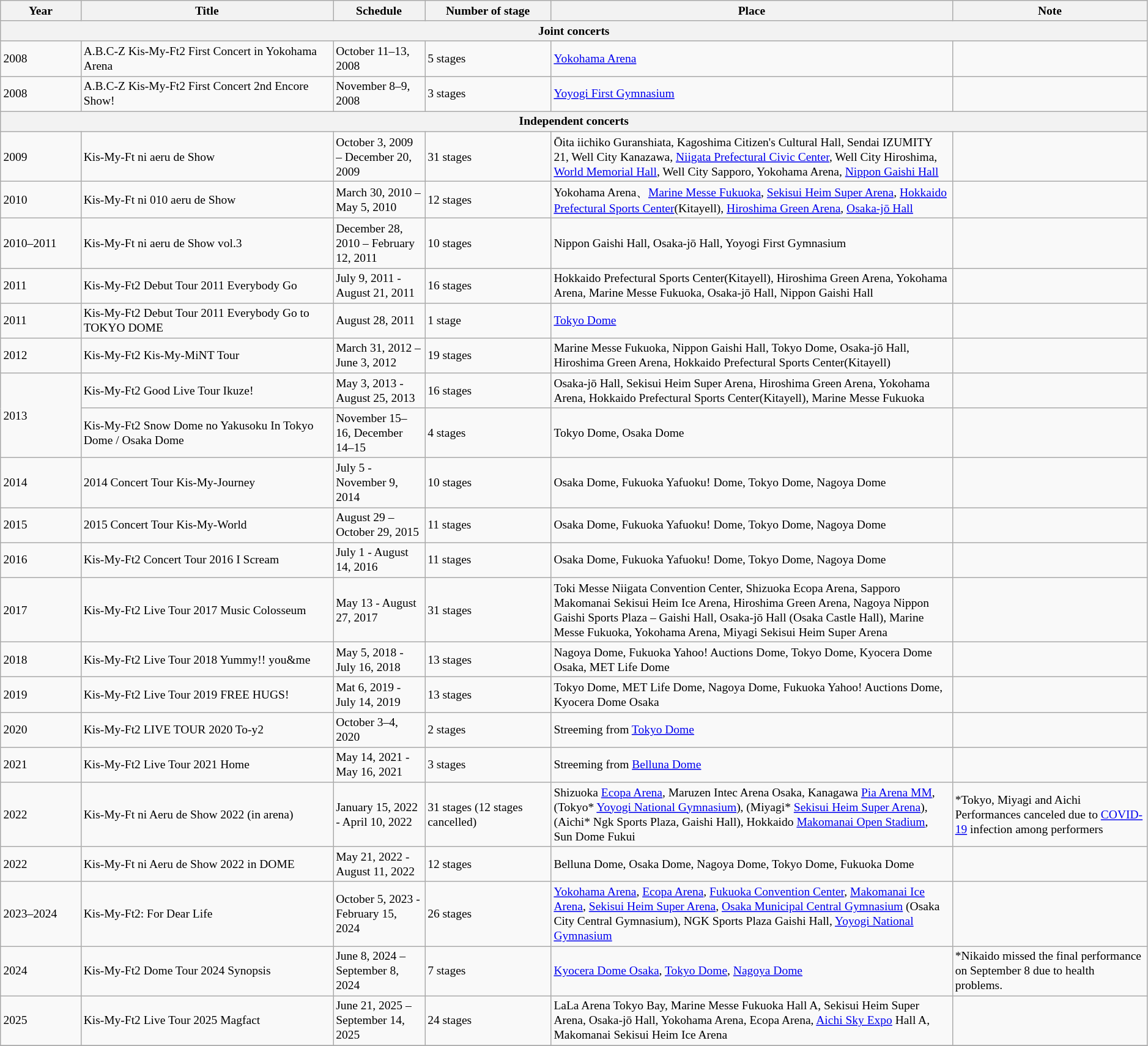<table class="wikitable" style="font-size:small">
<tr>
<th style="width: 7%;">Year</th>
<th style="width: 22%;">Title</th>
<th style="width: 8%;">Schedule</th>
<th style="width: 11%;">Number of stage</th>
<th style="width: 35%;">Place</th>
<th style="width: 17%;">Note</th>
</tr>
<tr>
<th colspan="6">Joint concerts</th>
</tr>
<tr>
<td>2008</td>
<td A.B.C-Z Kis-My-Ft2 First Concert>A.B.C-Z Kis-My-Ft2 First Concert in Yokohama Arena</td>
<td>October 11–13, 2008</td>
<td>5 stages</td>
<td><a href='#'>Yokohama Arena</a></td>
<td></td>
</tr>
<tr>
<td>2008</td>
<td>A.B.C-Z Kis-My-Ft2 First Concert 2nd Encore Show!</td>
<td>November 8–9, 2008</td>
<td>3 stages</td>
<td><a href='#'>Yoyogi First Gymnasium</a></td>
<td></td>
</tr>
<tr>
<th colspan="6">Independent concerts</th>
</tr>
<tr>
<td>2009</td>
<td>Kis-My-Ft ni aeru de Show</td>
<td>October 3, 2009 – December 20, 2009</td>
<td>31 stages</td>
<td>Ōita iichiko Guranshiata, Kagoshima Citizen's Cultural Hall, Sendai IZUMITY 21, Well City Kanazawa, <a href='#'>Niigata Prefectural Civic Center</a>, Well City Hiroshima, <a href='#'>World Memorial Hall</a>, Well City Sapporo, Yokohama Arena, <a href='#'>Nippon Gaishi Hall</a></td>
<td></td>
</tr>
<tr>
<td>2010</td>
<td>Kis-My-Ft ni 010 aeru de Show</td>
<td>March 30, 2010 – May 5, 2010</td>
<td>12 stages</td>
<td>Yokohama Arena、<a href='#'>Marine Messe Fukuoka</a>, <a href='#'>Sekisui Heim Super Arena</a>, <a href='#'>Hokkaido Prefectural Sports Center</a>(Kitayell), <a href='#'>Hiroshima Green Arena</a>, <a href='#'>Osaka-jō Hall</a></td>
<td></td>
</tr>
<tr>
<td>2010–2011</td>
<td>Kis-My-Ft ni aeru de Show vol.3</td>
<td>December 28, 2010 – February 12, 2011</td>
<td>10 stages</td>
<td>Nippon Gaishi Hall, Osaka-jō Hall, Yoyogi First Gymnasium</td>
<td></td>
</tr>
<tr>
<td>2011</td>
<td>Kis-My-Ft2 Debut Tour 2011 Everybody Go</td>
<td>July 9, 2011 - August 21, 2011</td>
<td>16 stages</td>
<td>Hokkaido Prefectural Sports Center(Kitayell), Hiroshima Green Arena, Yokohama Arena, Marine Messe Fukuoka, Osaka-jō Hall, Nippon Gaishi Hall</td>
<td></td>
</tr>
<tr>
<td>2011</td>
<td>Kis-My-Ft2 Debut Tour 2011 Everybody Go to TOKYO DOME</td>
<td>August 28, 2011</td>
<td>1 stage</td>
<td><a href='#'>Tokyo Dome</a></td>
<td></td>
</tr>
<tr>
<td>2012</td>
<td>Kis-My-Ft2 Kis-My-MiNT Tour</td>
<td>March 31, 2012 – June 3, 2012</td>
<td>19 stages</td>
<td>Marine Messe Fukuoka, Nippon Gaishi Hall, Tokyo Dome, Osaka-jō Hall, Hiroshima Green Arena, Hokkaido Prefectural Sports Center(Kitayell)</td>
<td></td>
</tr>
<tr>
<td rowspan=2>2013</td>
<td>Kis-My-Ft2 Good Live Tour Ikuze!</td>
<td>May 3, 2013 - August 25, 2013</td>
<td>16 stages</td>
<td>Osaka-jō Hall, Sekisui Heim Super Arena, Hiroshima Green Arena, Yokohama Arena, Hokkaido Prefectural Sports Center(Kitayell), Marine Messe Fukuoka</td>
<td></td>
</tr>
<tr>
<td>Kis-My-Ft2 Snow Dome no Yakusoku In Tokyo Dome / Osaka Dome</td>
<td>November 15–16, December 14–15</td>
<td>4 stages</td>
<td>Tokyo Dome, Osaka Dome</td>
<td></td>
</tr>
<tr>
<td>2014</td>
<td>2014 Concert Tour Kis-My-Journey</td>
<td>July 5 - November 9, 2014</td>
<td>10 stages</td>
<td>Osaka Dome, Fukuoka Yafuoku! Dome, Tokyo Dome, Nagoya Dome</td>
<td></td>
</tr>
<tr>
<td>2015</td>
<td>2015 Concert Tour Kis-My-World</td>
<td>August 29 – October 29, 2015</td>
<td>11 stages</td>
<td>Osaka Dome, Fukuoka Yafuoku! Dome, Tokyo Dome, Nagoya Dome</td>
<td></td>
</tr>
<tr>
<td>2016</td>
<td>Kis-My-Ft2 Concert Tour 2016 I Scream</td>
<td>July 1 - August 14, 2016</td>
<td>11 stages</td>
<td>Osaka Dome, Fukuoka Yafuoku! Dome, Tokyo Dome, Nagoya Dome</td>
<td></td>
</tr>
<tr>
<td>2017</td>
<td>Kis-My-Ft2 Live Tour 2017 Music Colosseum</td>
<td>May 13 - August 27, 2017</td>
<td>31 stages</td>
<td>Toki Messe Niigata Convention Center, Shizuoka Ecopa Arena, Sapporo Makomanai Sekisui Heim Ice Arena, Hiroshima Green Arena, Nagoya Nippon Gaishi Sports Plaza – Gaishi Hall, Osaka-jō Hall (Osaka Castle Hall), Marine Messe Fukuoka, Yokohama Arena, Miyagi Sekisui Heim Super Arena</td>
<td></td>
</tr>
<tr>
<td>2018</td>
<td>Kis-My-Ft2 Live Tour 2018 Yummy!! you&me</td>
<td>May 5, 2018 - July 16, 2018</td>
<td>13 stages</td>
<td>Nagoya Dome, Fukuoka Yahoo! Auctions Dome, Tokyo Dome, Kyocera Dome Osaka, MET Life Dome</td>
</tr>
<tr>
<td>2019</td>
<td>Kis-My-Ft2 Live Tour 2019 FREE HUGS!</td>
<td>Mat 6, 2019 - July 14, 2019</td>
<td>13 stages</td>
<td>Tokyo Dome, MET Life Dome, Nagoya Dome, Fukuoka Yahoo! Auctions Dome, Kyocera Dome Osaka</td>
<td></td>
</tr>
<tr>
<td>2020</td>
<td>Kis-My-Ft2 LIVE TOUR 2020 To-y2</td>
<td>October 3–4, 2020</td>
<td>2 stages</td>
<td>Streeming from <a href='#'>Tokyo Dome</a></td>
<td></td>
</tr>
<tr>
<td>2021</td>
<td>Kis-My-Ft2 Live Tour 2021 Home</td>
<td>May 14, 2021 - May 16, 2021</td>
<td>3 stages</td>
<td>Streeming from <a href='#'>Belluna Dome</a></td>
<td></td>
</tr>
<tr>
<td>2022</td>
<td>Kis-My-Ft ni Aeru de Show 2022 (in arena)</td>
<td>January 15, 2022 - April 10, 2022</td>
<td>31 stages (12 stages cancelled)</td>
<td>Shizuoka <a href='#'>Ecopa Arena</a>, Maruzen Intec Arena Osaka, Kanagawa <a href='#'>Pia Arena MM</a>, (Tokyo* <a href='#'>Yoyogi National Gymnasium</a>), (Miyagi* <a href='#'>Sekisui Heim Super Arena</a>), (Aichi* Ngk Sports Plaza, Gaishi Hall), Hokkaido <a href='#'>Makomanai Open Stadium</a>, Sun Dome Fukui</td>
<td>*Tokyo, Miyagi and Aichi Performances canceled due to <a href='#'>COVID-19</a> infection among performers</td>
</tr>
<tr>
<td>2022</td>
<td>Kis-My-Ft ni Aeru de Show 2022 in DOME</td>
<td>May 21, 2022 - August 11, 2022</td>
<td>12 stages</td>
<td>Belluna Dome, Osaka Dome, Nagoya Dome, Tokyo Dome, Fukuoka Dome</td>
<td></td>
</tr>
<tr>
<td>2023–2024</td>
<td>Kis-My-Ft2: For Dear Life</td>
<td>October 5, 2023 - February 15, 2024</td>
<td>26 stages</td>
<td><a href='#'>Yokohama Arena</a>, <a href='#'>Ecopa Arena</a>, <a href='#'>Fukuoka Convention Center</a>, <a href='#'>Makomanai Ice Arena</a>, <a href='#'>Sekisui Heim Super Arena</a>, <a href='#'>Osaka Municipal Central Gymnasium</a> (Osaka City Central Gymnasium), NGK Sports Plaza Gaishi Hall, <a href='#'>Yoyogi National Gymnasium</a></td>
<td></td>
</tr>
<tr>
<td>2024</td>
<td>Kis-My-Ft2 Dome Tour 2024 Synopsis</td>
<td>June 8, 2024 – September 8, 2024</td>
<td>7 stages</td>
<td><a href='#'>Kyocera Dome Osaka</a>, <a href='#'>Tokyo Dome</a>, <a href='#'>Nagoya Dome</a></td>
<td>*Nikaido missed the final performance on September 8 due to health problems.</td>
</tr>
<tr>
<td>2025</td>
<td>Kis-My-Ft2 Live Tour 2025 Magfact</td>
<td>June 21, 2025 – September 14, 2025</td>
<td>24 stages</td>
<td>LaLa Arena Tokyo Bay, Marine Messe Fukuoka Hall A, Sekisui Heim Super Arena, Osaka-jō Hall, Yokohama Arena, Ecopa Arena, <a href='#'>Aichi Sky Expo</a> Hall A, Makomanai Sekisui Heim Ice Arena</td>
<td></td>
</tr>
<tr>
</tr>
</table>
